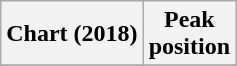<table class="wikitable plainrowheaders">
<tr>
<th>Chart (2018)</th>
<th>Peak<br>position</th>
</tr>
<tr>
</tr>
</table>
